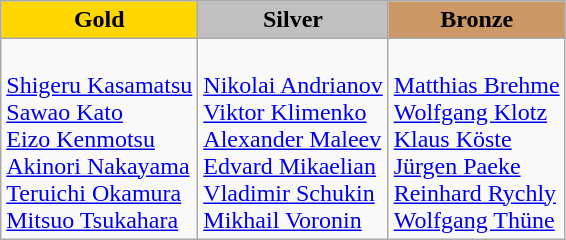<table class="wikitable">
<tr>
<td align=center bgcolor=gold> <strong>Gold</strong></td>
<td align=center bgcolor=silver> <strong>Silver</strong></td>
<td align=center bgcolor=cc9966> <strong>Bronze</strong></td>
</tr>
<tr>
<td><br><a href='#'>Shigeru Kasamatsu</a><br><a href='#'>Sawao Kato</a><br><a href='#'>Eizo Kenmotsu</a><br><a href='#'>Akinori Nakayama</a><br><a href='#'>Teruichi Okamura</a><br><a href='#'>Mitsuo Tsukahara</a></td>
<td><br><a href='#'>Nikolai Andrianov</a><br><a href='#'>Viktor Klimenko</a><br><a href='#'>Alexander Maleev</a><br><a href='#'>Edvard Mikaelian</a><br><a href='#'>Vladimir Schukin</a><br><a href='#'>Mikhail Voronin</a></td>
<td><br><a href='#'>Matthias Brehme</a><br><a href='#'>Wolfgang Klotz</a><br><a href='#'>Klaus Köste</a><br><a href='#'>Jürgen Paeke</a><br><a href='#'>Reinhard Rychly</a><br><a href='#'>Wolfgang Thüne</a></td>
</tr>
</table>
